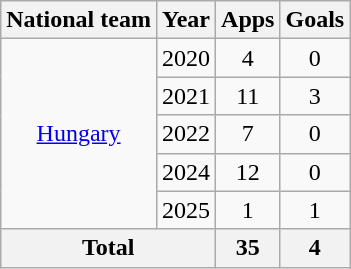<table class="wikitable" style="text-align:center">
<tr>
<th>National team</th>
<th>Year</th>
<th>Apps</th>
<th>Goals</th>
</tr>
<tr>
<td rowspan="5"><a href='#'>Hungary</a></td>
<td>2020</td>
<td>4</td>
<td>0</td>
</tr>
<tr>
<td>2021</td>
<td>11</td>
<td>3</td>
</tr>
<tr>
<td>2022</td>
<td>7</td>
<td>0</td>
</tr>
<tr>
<td>2024</td>
<td>12</td>
<td>0</td>
</tr>
<tr>
<td>2025</td>
<td>1</td>
<td>1</td>
</tr>
<tr>
<th colspan="2">Total</th>
<th>35</th>
<th>4</th>
</tr>
</table>
